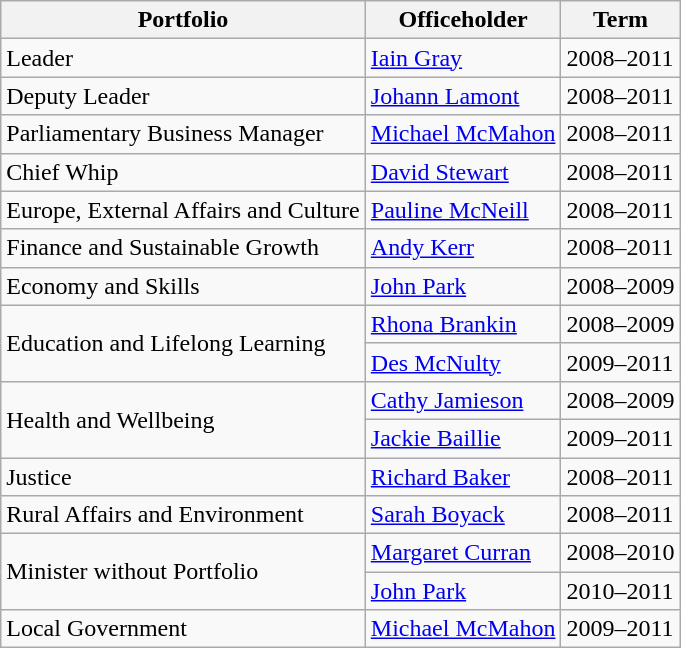<table class="wikitable">
<tr>
<th>Portfolio</th>
<th>Officeholder</th>
<th>Term</th>
</tr>
<tr>
<td>Leader</td>
<td><a href='#'>Iain Gray</a></td>
<td>2008–2011</td>
</tr>
<tr>
<td>Deputy Leader</td>
<td><a href='#'>Johann Lamont</a></td>
<td>2008–2011</td>
</tr>
<tr>
<td>Parliamentary Business Manager</td>
<td><a href='#'>Michael McMahon</a></td>
<td>2008–2011</td>
</tr>
<tr>
<td>Chief Whip</td>
<td><a href='#'>David Stewart</a></td>
<td>2008–2011</td>
</tr>
<tr>
<td>Europe, External Affairs and Culture</td>
<td><a href='#'>Pauline McNeill</a></td>
<td>2008–2011</td>
</tr>
<tr>
<td>Finance and Sustainable Growth</td>
<td><a href='#'>Andy Kerr</a></td>
<td>2008–2011</td>
</tr>
<tr>
<td>Economy and Skills</td>
<td><a href='#'>John Park</a></td>
<td>2008–2009</td>
</tr>
<tr>
<td rowspan="2">Education and Lifelong Learning</td>
<td><a href='#'>Rhona Brankin</a></td>
<td>2008–2009</td>
</tr>
<tr>
<td><a href='#'>Des McNulty</a></td>
<td>2009–2011</td>
</tr>
<tr>
<td rowspan="2">Health and Wellbeing</td>
<td><a href='#'>Cathy Jamieson</a></td>
<td>2008–2009</td>
</tr>
<tr>
<td><a href='#'>Jackie Baillie</a></td>
<td>2009–2011</td>
</tr>
<tr>
<td>Justice</td>
<td><a href='#'>Richard Baker</a></td>
<td>2008–2011</td>
</tr>
<tr>
<td>Rural Affairs and Environment</td>
<td><a href='#'>Sarah Boyack</a></td>
<td>2008–2011</td>
</tr>
<tr>
<td rowspan="2">Minister without Portfolio</td>
<td><a href='#'>Margaret Curran</a></td>
<td>2008–2010</td>
</tr>
<tr>
<td><a href='#'>John Park</a></td>
<td>2010–2011</td>
</tr>
<tr>
<td>Local Government</td>
<td><a href='#'>Michael McMahon</a></td>
<td>2009–2011</td>
</tr>
</table>
